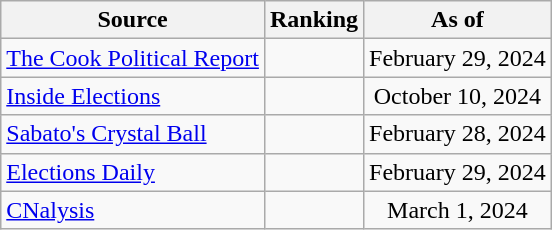<table class="wikitable" style="text-align:center">
<tr>
<th>Source</th>
<th>Ranking</th>
<th>As of</th>
</tr>
<tr>
<td align=left><a href='#'>The Cook Political Report</a></td>
<td></td>
<td>February 29, 2024</td>
</tr>
<tr>
<td align=left><a href='#'>Inside Elections</a></td>
<td></td>
<td>October 10, 2024</td>
</tr>
<tr>
<td align=left><a href='#'>Sabato's Crystal Ball</a></td>
<td></td>
<td>February 28, 2024</td>
</tr>
<tr>
<td align=left><a href='#'>Elections Daily</a></td>
<td></td>
<td>February 29, 2024</td>
</tr>
<tr>
<td align=left><a href='#'>CNalysis</a></td>
<td></td>
<td>March 1, 2024</td>
</tr>
</table>
